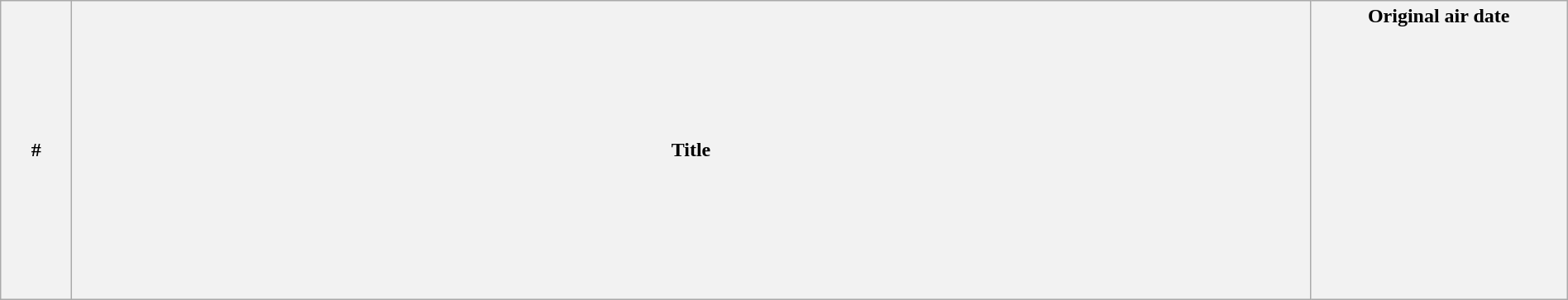<table class="wikitable plainrowheaders" style="width:100%; margin:auto; background:#FFFFFF;">
<tr>
<th width="50">#</th>
<th>Title</th>
<th width="200">Original air date<br><br><br><br><br><br><br><br><br><br><br><br><br></th>
</tr>
</table>
